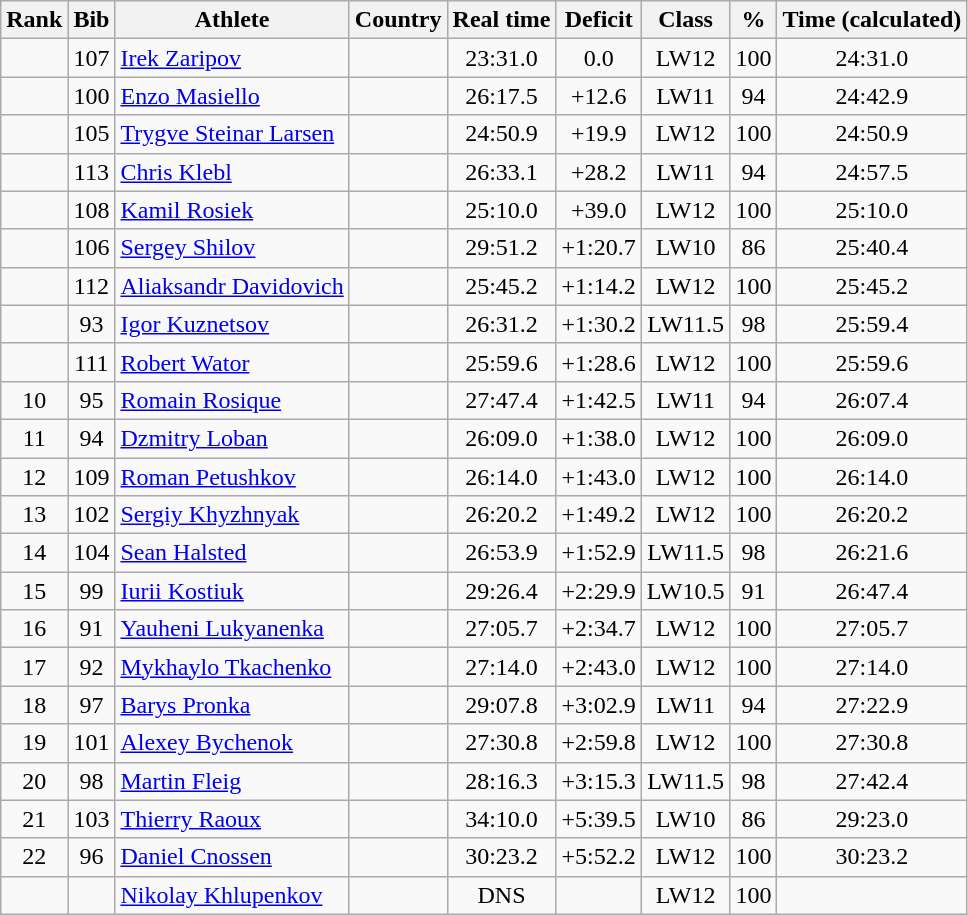<table class="wikitable sortable" style="text-align:center">
<tr>
<th>Rank</th>
<th>Bib</th>
<th>Athlete</th>
<th>Country</th>
<th>Real time</th>
<th>Deficit</th>
<th>Class</th>
<th>%</th>
<th>Time (calculated)</th>
</tr>
<tr>
<td></td>
<td>107</td>
<td align=left><a href='#'>Irek Zaripov</a></td>
<td align=left></td>
<td>23:31.0</td>
<td>0.0</td>
<td>LW12</td>
<td>100</td>
<td>24:31.0</td>
</tr>
<tr>
<td></td>
<td>100</td>
<td align=left><a href='#'>Enzo Masiello</a></td>
<td align=left></td>
<td>26:17.5</td>
<td>+12.6</td>
<td>LW11</td>
<td>94</td>
<td>24:42.9</td>
</tr>
<tr>
<td></td>
<td>105</td>
<td align=left><a href='#'>Trygve Steinar Larsen</a></td>
<td align=left></td>
<td>24:50.9</td>
<td>+19.9</td>
<td>LW12</td>
<td>100</td>
<td>24:50.9</td>
</tr>
<tr>
<td></td>
<td>113</td>
<td align=left><a href='#'>Chris Klebl</a></td>
<td align=left></td>
<td>26:33.1</td>
<td>+28.2</td>
<td>LW11</td>
<td>94</td>
<td>24:57.5</td>
</tr>
<tr>
<td></td>
<td>108</td>
<td align=left><a href='#'>Kamil Rosiek</a></td>
<td align=left></td>
<td>25:10.0</td>
<td>+39.0</td>
<td>LW12</td>
<td>100</td>
<td>25:10.0</td>
</tr>
<tr>
<td></td>
<td>106</td>
<td align=left><a href='#'>Sergey Shilov</a></td>
<td align=left></td>
<td>29:51.2</td>
<td>+1:20.7</td>
<td>LW10</td>
<td>86</td>
<td>25:40.4</td>
</tr>
<tr>
<td></td>
<td>112</td>
<td align=left><a href='#'>Aliaksandr Davidovich</a></td>
<td align=left></td>
<td>25:45.2</td>
<td>+1:14.2</td>
<td>LW12</td>
<td>100</td>
<td>25:45.2</td>
</tr>
<tr>
<td></td>
<td>93</td>
<td align=left><a href='#'>Igor Kuznetsov</a></td>
<td align=left></td>
<td>26:31.2</td>
<td>+1:30.2</td>
<td>LW11.5</td>
<td>98</td>
<td>25:59.4</td>
</tr>
<tr>
<td></td>
<td>111</td>
<td align=left><a href='#'>Robert Wator</a></td>
<td align=left></td>
<td>25:59.6</td>
<td>+1:28.6</td>
<td>LW12</td>
<td>100</td>
<td>25:59.6</td>
</tr>
<tr>
<td>10</td>
<td>95</td>
<td align=left><a href='#'>Romain Rosique</a></td>
<td align=left></td>
<td>27:47.4</td>
<td>+1:42.5</td>
<td>LW11</td>
<td>94</td>
<td>26:07.4</td>
</tr>
<tr>
<td>11</td>
<td>94</td>
<td align=left><a href='#'>Dzmitry Loban</a></td>
<td align=left></td>
<td>26:09.0</td>
<td>+1:38.0</td>
<td>LW12</td>
<td>100</td>
<td>26:09.0</td>
</tr>
<tr>
<td>12</td>
<td>109</td>
<td align=left><a href='#'>Roman Petushkov</a></td>
<td align=left></td>
<td>26:14.0</td>
<td>+1:43.0</td>
<td>LW12</td>
<td>100</td>
<td>26:14.0</td>
</tr>
<tr>
<td>13</td>
<td>102</td>
<td align=left><a href='#'>Sergiy Khyzhnyak</a></td>
<td align=left></td>
<td>26:20.2</td>
<td>+1:49.2</td>
<td>LW12</td>
<td>100</td>
<td>26:20.2</td>
</tr>
<tr>
<td>14</td>
<td>104</td>
<td align=left><a href='#'>Sean Halsted</a></td>
<td align=left></td>
<td>26:53.9</td>
<td>+1:52.9</td>
<td>LW11.5</td>
<td>98</td>
<td>26:21.6</td>
</tr>
<tr>
<td>15</td>
<td>99</td>
<td align=left><a href='#'>Iurii Kostiuk</a></td>
<td align=left></td>
<td>29:26.4</td>
<td>+2:29.9</td>
<td>LW10.5</td>
<td>91</td>
<td>26:47.4</td>
</tr>
<tr>
<td>16</td>
<td>91</td>
<td align=left><a href='#'>Yauheni Lukyanenka</a></td>
<td align=left></td>
<td>27:05.7</td>
<td>+2:34.7</td>
<td>LW12</td>
<td>100</td>
<td>27:05.7</td>
</tr>
<tr>
<td>17</td>
<td>92</td>
<td align=left><a href='#'>Mykhaylo Tkachenko</a></td>
<td align=left></td>
<td>27:14.0</td>
<td>+2:43.0</td>
<td>LW12</td>
<td>100</td>
<td>27:14.0</td>
</tr>
<tr>
<td>18</td>
<td>97</td>
<td align=left><a href='#'>Barys Pronka</a></td>
<td align=left></td>
<td>29:07.8</td>
<td>+3:02.9</td>
<td>LW11</td>
<td>94</td>
<td>27:22.9</td>
</tr>
<tr>
<td>19</td>
<td>101</td>
<td align=left><a href='#'>Alexey Bychenok</a></td>
<td align=left></td>
<td>27:30.8</td>
<td>+2:59.8</td>
<td>LW12</td>
<td>100</td>
<td>27:30.8</td>
</tr>
<tr>
<td>20</td>
<td>98</td>
<td align=left><a href='#'>Martin Fleig</a></td>
<td align=left></td>
<td>28:16.3</td>
<td>+3:15.3</td>
<td>LW11.5</td>
<td>98</td>
<td>27:42.4</td>
</tr>
<tr>
<td>21</td>
<td>103</td>
<td align=left><a href='#'>Thierry Raoux</a></td>
<td align=left></td>
<td>34:10.0</td>
<td>+5:39.5</td>
<td>LW10</td>
<td>86</td>
<td>29:23.0</td>
</tr>
<tr>
<td>22</td>
<td>96</td>
<td align=left><a href='#'>Daniel Cnossen</a></td>
<td align=left></td>
<td>30:23.2</td>
<td>+5:52.2</td>
<td>LW12</td>
<td>100</td>
<td>30:23.2</td>
</tr>
<tr>
<td></td>
<td></td>
<td align=left><a href='#'>Nikolay Khlupenkov</a></td>
<td align=left></td>
<td>DNS</td>
<td></td>
<td>LW12</td>
<td>100</td>
<td></td>
</tr>
</table>
